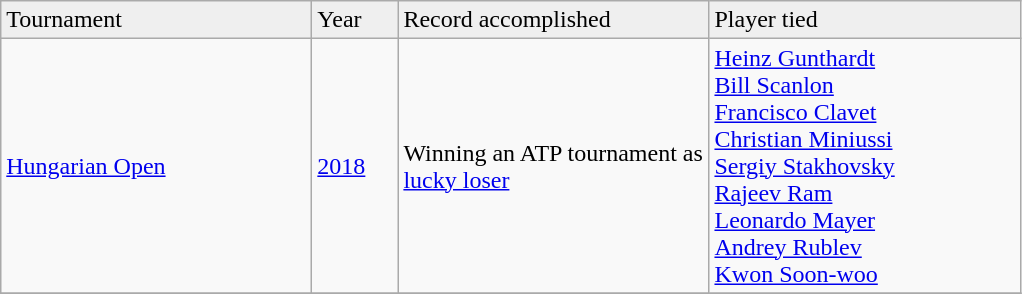<table class=wikitable>
<tr style="background:#efefef;">
<td width=200>Tournament</td>
<td width=50>Year</td>
<td width=200>Record accomplished</td>
<td width=200>Player tied</td>
</tr>
<tr>
<td><a href='#'>Hungarian Open</a></td>
<td><a href='#'>2018</a></td>
<td>Winning an ATP tournament as <a href='#'>lucky loser</a></td>
<td><a href='#'>Heinz Gunthardt</a><br><a href='#'>Bill Scanlon</a><br><a href='#'>Francisco Clavet</a><br><a href='#'>Christian Miniussi</a><br><a href='#'>Sergiy Stakhovsky</a><br><a href='#'>Rajeev Ram</a><br><a href='#'>Leonardo Mayer</a><br><a href='#'>Andrey Rublev</a><br><a href='#'>Kwon Soon-woo</a></td>
</tr>
<tr>
</tr>
</table>
